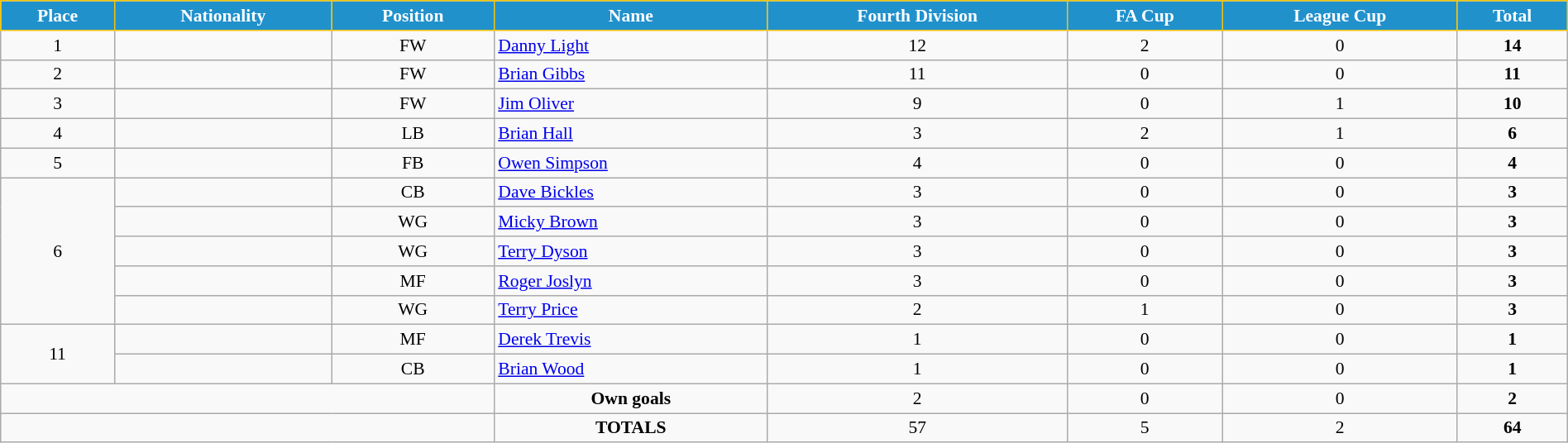<table class="wikitable" style="text-align:center; font-size:90%; width:100%;">
<tr>
<th style="background:#2191CC; color:white; border:1px solid #F7C408; text-align:center;">Place</th>
<th style="background:#2191CC; color:white; border:1px solid #F7C408; text-align:center;">Nationality</th>
<th style="background:#2191CC; color:white; border:1px solid #F7C408; text-align:center;">Position</th>
<th style="background:#2191CC; color:white; border:1px solid #F7C408; text-align:center;">Name</th>
<th style="background:#2191CC; color:white; border:1px solid #F7C408; text-align:center;">Fourth Division</th>
<th style="background:#2191CC; color:white; border:1px solid #F7C408; text-align:center;">FA Cup</th>
<th style="background:#2191CC; color:white; border:1px solid #F7C408; text-align:center;">League Cup</th>
<th style="background:#2191CC; color:white; border:1px solid #F7C408; text-align:center;">Total</th>
</tr>
<tr>
<td>1</td>
<td></td>
<td>FW</td>
<td align="left"><a href='#'>Danny Light</a></td>
<td>12</td>
<td>2</td>
<td>0</td>
<td><strong>14</strong></td>
</tr>
<tr>
<td>2</td>
<td></td>
<td>FW</td>
<td align="left"><a href='#'>Brian Gibbs</a></td>
<td>11</td>
<td>0</td>
<td>0</td>
<td><strong>11</strong></td>
</tr>
<tr>
<td>3</td>
<td></td>
<td>FW</td>
<td align="left"><a href='#'>Jim Oliver</a></td>
<td>9</td>
<td>0</td>
<td>1</td>
<td><strong>10</strong></td>
</tr>
<tr>
<td>4</td>
<td></td>
<td>LB</td>
<td align="left"><a href='#'>Brian Hall</a></td>
<td>3</td>
<td>2</td>
<td>1</td>
<td><strong>6</strong></td>
</tr>
<tr>
<td>5</td>
<td></td>
<td>FB</td>
<td align="left"><a href='#'>Owen Simpson</a></td>
<td>4</td>
<td>0</td>
<td>0</td>
<td><strong>4</strong></td>
</tr>
<tr>
<td rowspan="5">6</td>
<td></td>
<td>CB</td>
<td align="left"><a href='#'>Dave Bickles</a></td>
<td>3</td>
<td>0</td>
<td>0</td>
<td><strong>3</strong></td>
</tr>
<tr>
<td></td>
<td>WG</td>
<td align="left"><a href='#'>Micky Brown</a></td>
<td>3</td>
<td>0</td>
<td>0</td>
<td><strong>3</strong></td>
</tr>
<tr>
<td></td>
<td>WG</td>
<td align="left"><a href='#'>Terry Dyson</a></td>
<td>3</td>
<td>0</td>
<td>0</td>
<td><strong>3</strong></td>
</tr>
<tr>
<td></td>
<td>MF</td>
<td align="left"><a href='#'>Roger Joslyn</a></td>
<td>3</td>
<td>0</td>
<td>0</td>
<td><strong>3</strong></td>
</tr>
<tr>
<td></td>
<td>WG</td>
<td align="left"><a href='#'>Terry Price</a></td>
<td>2</td>
<td>1</td>
<td>0</td>
<td><strong>3</strong></td>
</tr>
<tr>
<td rowspan="2">11</td>
<td></td>
<td>MF</td>
<td align="left"><a href='#'>Derek Trevis</a></td>
<td>1</td>
<td>0</td>
<td>0</td>
<td><strong>1</strong></td>
</tr>
<tr>
<td></td>
<td>CB</td>
<td align="left"><a href='#'>Brian Wood</a></td>
<td>1</td>
<td>0</td>
<td>0</td>
<td><strong>1</strong></td>
</tr>
<tr>
<td colspan="3"></td>
<td><strong>Own goals</strong></td>
<td>2</td>
<td>0</td>
<td>0</td>
<td><strong>2</strong></td>
</tr>
<tr>
<td colspan="3"></td>
<td><strong>TOTALS</strong></td>
<td>57</td>
<td>5</td>
<td>2</td>
<td><strong>64</strong></td>
</tr>
</table>
